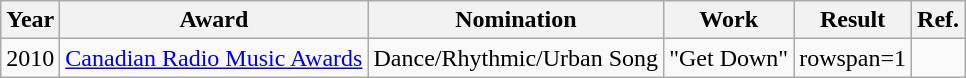<table class="wikitable">
<tr>
<th>Year</th>
<th>Award</th>
<th>Nomination</th>
<th>Work</th>
<th>Result</th>
<th>Ref.</th>
</tr>
<tr>
<td>2010</td>
<td><a href='#'>Canadian Radio Music Awards</a></td>
<td>Dance/Rhythmic/Urban Song</td>
<td>"Get Down"</td>
<td>rowspan=1 </td>
<td></td>
</tr>
</table>
